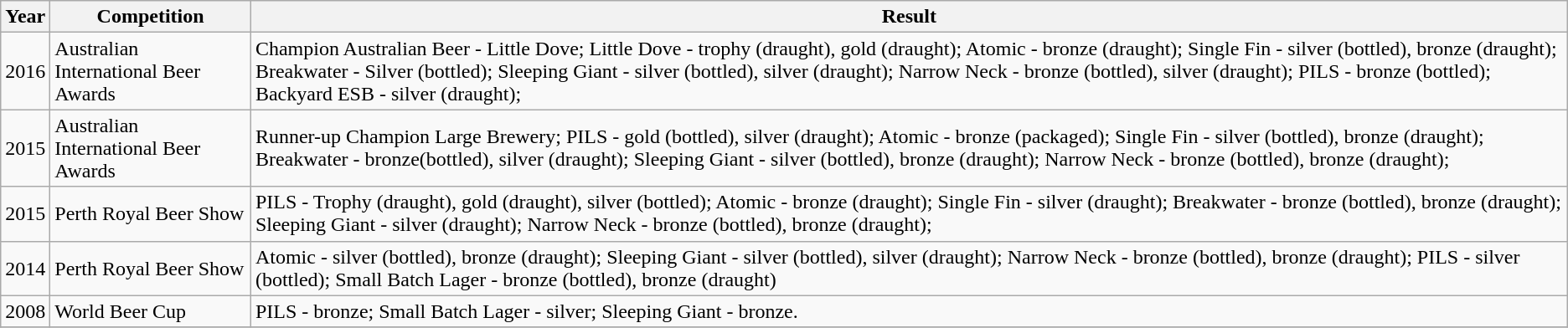<table class="wikitable">
<tr>
<th>Year</th>
<th>Competition</th>
<th>Result</th>
</tr>
<tr>
<td>2016</td>
<td>Australian International Beer Awards</td>
<td>Champion Australian Beer - Little Dove; Little Dove - trophy (draught), gold (draught); Atomic - bronze (draught); Single Fin - silver (bottled), bronze (draught); Breakwater - Silver (bottled); Sleeping Giant - silver (bottled), silver (draught); Narrow Neck - bronze (bottled), silver (draught); PILS - bronze (bottled); Backyard ESB - silver (draught);</td>
</tr>
<tr>
<td>2015</td>
<td>Australian International Beer Awards</td>
<td>Runner-up Champion Large Brewery; PILS - gold (bottled), silver (draught); Atomic - bronze (packaged); Single Fin - silver (bottled), bronze (draught); Breakwater - bronze(bottled), silver (draught); Sleeping Giant - silver (bottled), bronze (draught); Narrow Neck - bronze (bottled), bronze (draught);</td>
</tr>
<tr>
<td>2015</td>
<td>Perth Royal Beer Show</td>
<td>PILS - Trophy (draught), gold (draught), silver (bottled); Atomic - bronze (draught); Single Fin - silver (draught); Breakwater - bronze (bottled), bronze (draught); Sleeping Giant - silver (draught); Narrow Neck - bronze (bottled), bronze (draught);</td>
</tr>
<tr>
<td>2014</td>
<td>Perth Royal Beer Show</td>
<td>Atomic - silver (bottled), bronze (draught); Sleeping Giant - silver (bottled), silver (draught); Narrow Neck - bronze (bottled), bronze (draught); PILS - silver (bottled); Small Batch Lager - bronze (bottled), bronze (draught)</td>
</tr>
<tr>
<td>2008</td>
<td>World Beer Cup</td>
<td>PILS - bronze; Small Batch Lager - silver; Sleeping Giant - bronze.</td>
</tr>
<tr>
</tr>
</table>
